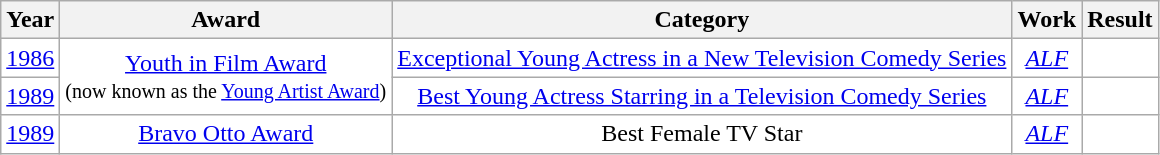<table class="wikitable" rowspan=5; style="text-align: center; background:#ffffff;">
<tr>
<th>Year</th>
<th>Award</th>
<th>Category</th>
<th>Work</th>
<th>Result</th>
</tr>
<tr>
<td><a href='#'>1986</a></td>
<td rowspan=2><a href='#'>Youth in Film Award</a><br><small>(now known as the <a href='#'>Young Artist Award</a>)</small></td>
<td><a href='#'>Exceptional Young Actress in a New Television Comedy Series</a></td>
<td><em><a href='#'>ALF</a></em></td>
<td></td>
</tr>
<tr>
<td><a href='#'>1989</a></td>
<td><a href='#'>Best Young Actress Starring in a Television Comedy Series</a></td>
<td><em><a href='#'>ALF</a></em></td>
<td></td>
</tr>
<tr>
<td><a href='#'>1989</a></td>
<td><a href='#'>Bravo Otto Award</a></td>
<td>Best Female TV Star</td>
<td><em><a href='#'>ALF</a></em></td>
<td></td>
</tr>
</table>
